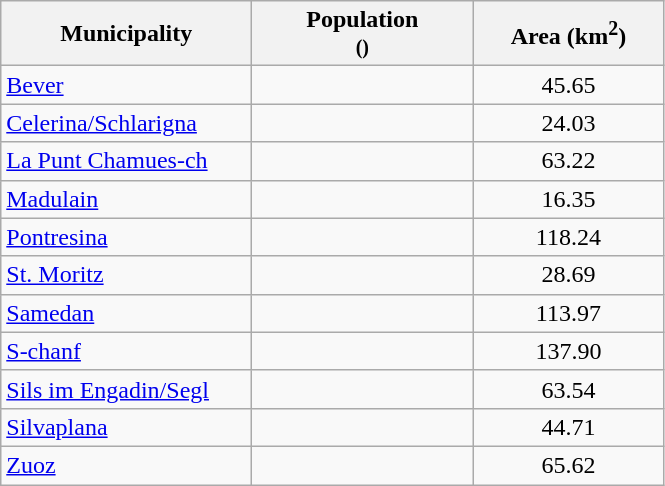<table class="wikitable">
<tr>
<th width="160">Municipality</th>
<th width="140">Population <small><br>()</small></th>
<th width="120">Area (km<sup>2</sup>)</th>
</tr>
<tr>
<td><a href='#'>Bever</a></td>
<td align="center"></td>
<td align="center">45.65</td>
</tr>
<tr>
<td><a href='#'>Celerina/Schlarigna</a></td>
<td align="center"></td>
<td align="center">24.03</td>
</tr>
<tr>
<td><a href='#'>La Punt Chamues-ch</a></td>
<td align="center"></td>
<td align="center">63.22</td>
</tr>
<tr>
<td><a href='#'>Madulain</a></td>
<td align="center"></td>
<td align="center">16.35</td>
</tr>
<tr>
<td><a href='#'>Pontresina</a></td>
<td align="center"></td>
<td align="center">118.24</td>
</tr>
<tr>
<td><a href='#'>St. Moritz</a></td>
<td align="center"></td>
<td align="center">28.69</td>
</tr>
<tr>
<td><a href='#'>Samedan</a></td>
<td align="center"></td>
<td align="center">113.97</td>
</tr>
<tr>
<td><a href='#'>S-chanf</a></td>
<td align="center"></td>
<td align="center">137.90</td>
</tr>
<tr>
<td><a href='#'>Sils im Engadin/Segl</a></td>
<td align="center"></td>
<td align="center">63.54</td>
</tr>
<tr>
<td><a href='#'>Silvaplana</a></td>
<td align="center"></td>
<td align="center">44.71</td>
</tr>
<tr>
<td><a href='#'>Zuoz</a></td>
<td align="center"></td>
<td align="center">65.62</td>
</tr>
</table>
